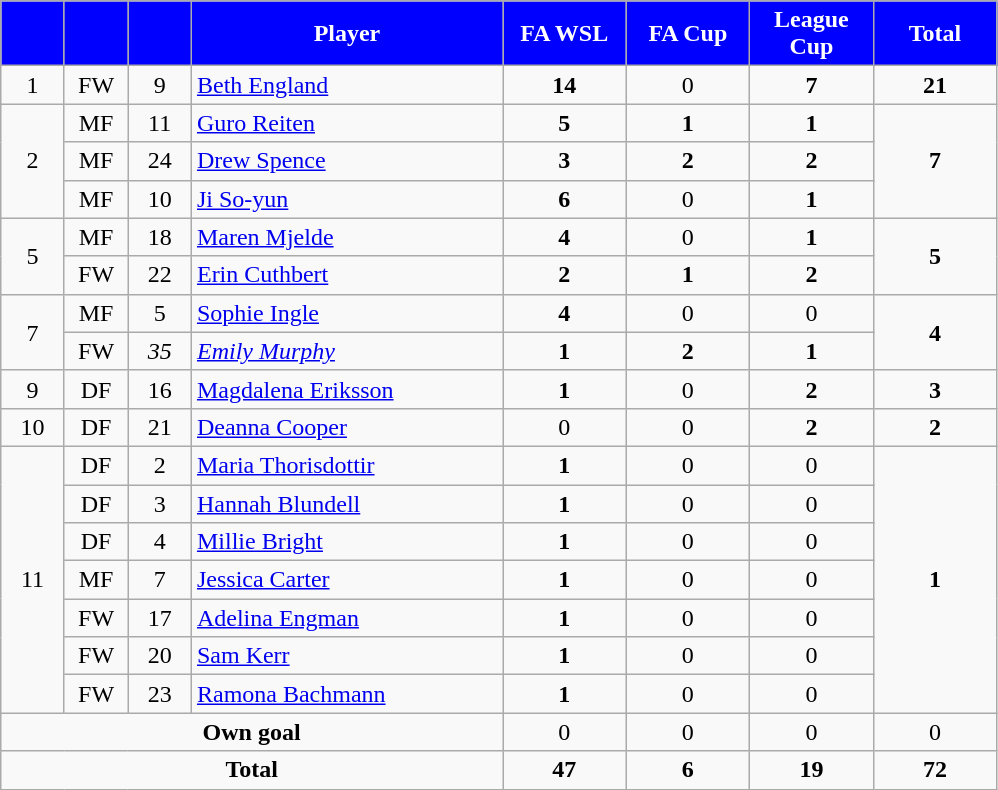<table class="wikitable" style="text-align:center;">
<tr>
<th style="background:#00f; color:white; width:35px;"></th>
<th style="background:#00f; color:white; width:35px;"></th>
<th style="background:#00f; color:white; width:35px;"></th>
<th style="background:#00f; color:white; width:200px;">Player</th>
<th style="background:#00f; color:white; width:75px;">FA WSL</th>
<th style="background:#00f; color:white; width:75px;">FA Cup</th>
<th style="background:#00f; color:white; width:75px;">League Cup</th>
<th style="background:#00f; color:white; width:75px;">Total</th>
</tr>
<tr>
<td rowspan="1">1</td>
<td>FW</td>
<td>9</td>
<td align=left> <a href='#'>Beth England</a></td>
<td><strong>14</strong></td>
<td>0</td>
<td><strong>7</strong></td>
<td><strong>21</strong></td>
</tr>
<tr>
<td rowspan="3">2</td>
<td>MF</td>
<td>11</td>
<td align=left> <a href='#'>Guro Reiten</a></td>
<td><strong>5</strong></td>
<td><strong>1</strong></td>
<td><strong>1</strong></td>
<td rowspan="3"><strong>7</strong></td>
</tr>
<tr>
<td>MF</td>
<td>24</td>
<td align=left> <a href='#'>Drew Spence</a></td>
<td><strong>3</strong></td>
<td><strong>2</strong></td>
<td><strong>2</strong></td>
</tr>
<tr>
<td>MF</td>
<td>10</td>
<td align=left> <a href='#'>Ji So-yun</a></td>
<td><strong>6</strong></td>
<td>0</td>
<td><strong>1</strong></td>
</tr>
<tr>
<td rowspan="2">5</td>
<td>MF</td>
<td>18</td>
<td align=left> <a href='#'>Maren Mjelde</a></td>
<td><strong>4</strong></td>
<td>0</td>
<td><strong>1</strong></td>
<td rowspan="2"><strong>5</strong></td>
</tr>
<tr>
<td>FW</td>
<td>22</td>
<td align=left> <a href='#'>Erin Cuthbert</a></td>
<td><strong>2</strong></td>
<td><strong>1</strong></td>
<td><strong>2</strong></td>
</tr>
<tr>
<td rowspan="2">7</td>
<td>MF</td>
<td>5</td>
<td align=left> <a href='#'>Sophie Ingle</a></td>
<td><strong>4</strong></td>
<td>0</td>
<td>0</td>
<td rowspan="2"><strong>4</strong></td>
</tr>
<tr>
<td>FW</td>
<td><em>35</em></td>
<td align=left> <em><a href='#'>Emily Murphy</a></em></td>
<td><strong>1</strong></td>
<td><strong>2</strong></td>
<td><strong>1</strong></td>
</tr>
<tr>
<td rowspan="1">9</td>
<td>DF</td>
<td>16</td>
<td align=left> <a href='#'>Magdalena Eriksson</a></td>
<td><strong>1</strong></td>
<td>0</td>
<td><strong>2</strong></td>
<td><strong>3</strong></td>
</tr>
<tr>
<td rowspan="1">10</td>
<td>DF</td>
<td>21</td>
<td align=left> <a href='#'>Deanna Cooper</a></td>
<td>0</td>
<td>0</td>
<td><strong>2</strong></td>
<td><strong>2</strong></td>
</tr>
<tr>
<td rowspan="7">11</td>
<td>DF</td>
<td>2</td>
<td align=left> <a href='#'>Maria Thorisdottir</a></td>
<td><strong>1</strong></td>
<td>0</td>
<td>0</td>
<td rowspan="7"><strong>1</strong></td>
</tr>
<tr>
<td>DF</td>
<td>3</td>
<td align=left> <a href='#'>Hannah Blundell</a></td>
<td><strong>1</strong></td>
<td>0</td>
<td>0</td>
</tr>
<tr>
<td>DF</td>
<td>4</td>
<td align=left> <a href='#'>Millie Bright</a></td>
<td><strong>1</strong></td>
<td>0</td>
<td>0</td>
</tr>
<tr>
<td>MF</td>
<td>7</td>
<td align=left> <a href='#'>Jessica Carter</a></td>
<td><strong>1</strong></td>
<td>0</td>
<td>0</td>
</tr>
<tr>
<td>FW</td>
<td>17</td>
<td align=left> <a href='#'>Adelina Engman</a></td>
<td><strong>1</strong></td>
<td>0</td>
<td>0</td>
</tr>
<tr>
<td>FW</td>
<td>20</td>
<td align=left> <a href='#'>Sam Kerr</a></td>
<td><strong>1</strong></td>
<td>0</td>
<td>0</td>
</tr>
<tr>
<td>FW</td>
<td>23</td>
<td align=left> <a href='#'>Ramona Bachmann</a></td>
<td><strong>1</strong></td>
<td>0</td>
<td>0</td>
</tr>
<tr>
<td colspan="4"><strong>Own goal</strong></td>
<td>0</td>
<td>0</td>
<td>0</td>
<td>0</td>
</tr>
<tr>
<td colspan="4"><strong>Total</strong></td>
<td><strong>47</strong></td>
<td><strong>6</strong></td>
<td><strong>19</strong></td>
<td><strong>72</strong></td>
</tr>
</table>
